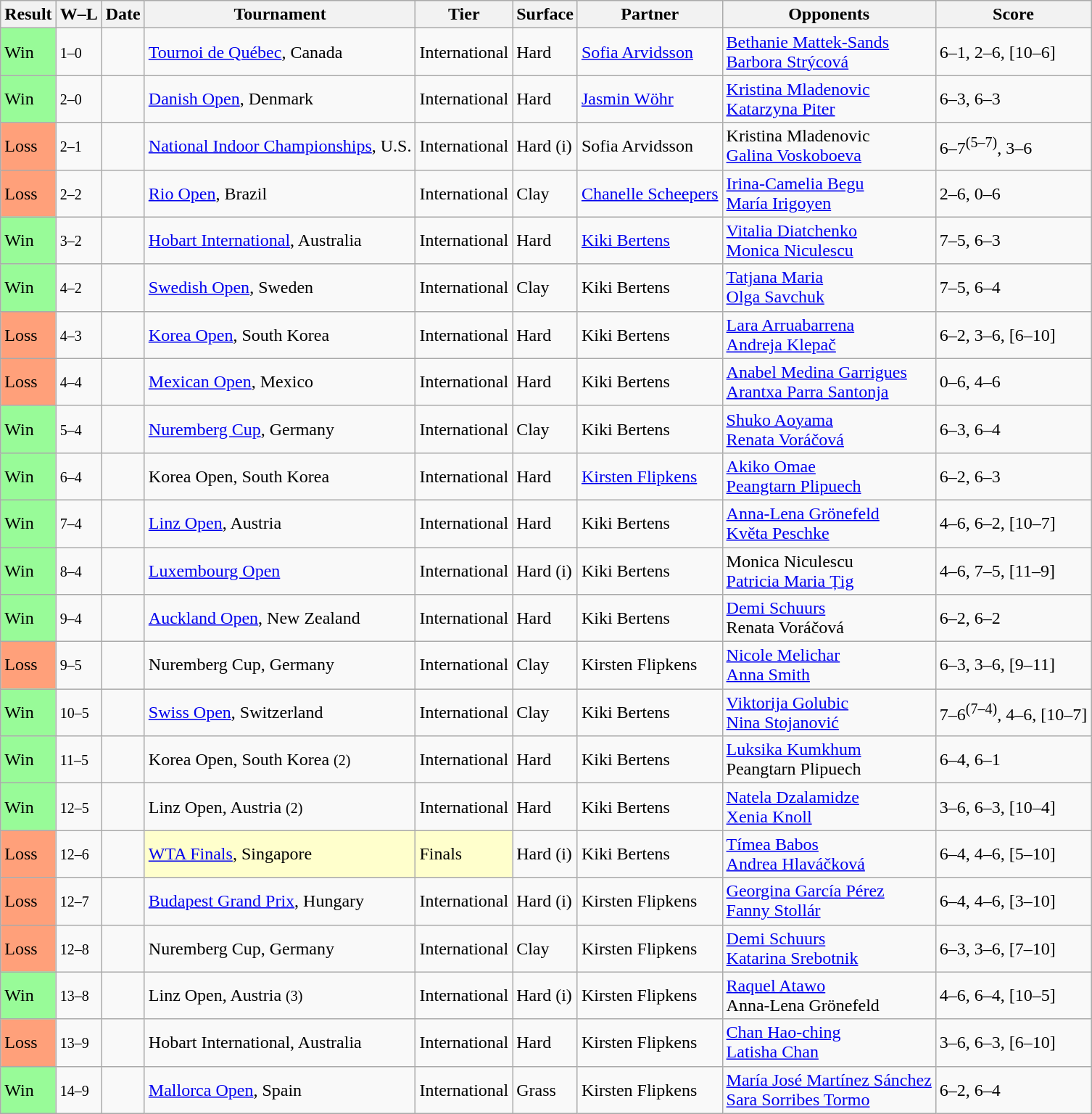<table class="sortable wikitable">
<tr>
<th>Result</th>
<th class="unsortable">W–L</th>
<th>Date</th>
<th>Tournament</th>
<th>Tier</th>
<th>Surface</th>
<th>Partner</th>
<th>Opponents</th>
<th class="unsortable">Score</th>
</tr>
<tr>
<td bgcolor=98FB98>Win</td>
<td><small>1–0</small></td>
<td><a href='#'></a></td>
<td><a href='#'>Tournoi de Québec</a>, Canada</td>
<td>International</td>
<td>Hard</td>
<td> <a href='#'>Sofia Arvidsson</a></td>
<td> <a href='#'>Bethanie Mattek-Sands</a> <br>  <a href='#'>Barbora Strýcová</a></td>
<td>6–1, 2–6, [10–6]</td>
</tr>
<tr>
<td bgcolor=98FB98>Win</td>
<td><small>2–0</small></td>
<td><a href='#'></a></td>
<td><a href='#'>Danish Open</a>, Denmark</td>
<td>International</td>
<td>Hard</td>
<td> <a href='#'>Jasmin Wöhr</a></td>
<td> <a href='#'>Kristina Mladenovic</a> <br>  <a href='#'>Katarzyna Piter</a></td>
<td>6–3, 6–3</td>
</tr>
<tr>
<td bgcolor=FFA07A>Loss</td>
<td><small>2–1</small></td>
<td></td>
<td><a href='#'>National Indoor Championships</a>, U.S.</td>
<td>International</td>
<td>Hard (i)</td>
<td> Sofia Arvidsson</td>
<td> Kristina Mladenovic <br>  <a href='#'>Galina Voskoboeva</a></td>
<td>6–7<sup>(5–7)</sup>, 3–6</td>
</tr>
<tr>
<td bgcolor=FFA07A>Loss</td>
<td><small>2–2</small></td>
<td><a href='#'></a></td>
<td><a href='#'>Rio Open</a>, Brazil</td>
<td>International</td>
<td>Clay</td>
<td> <a href='#'>Chanelle Scheepers</a></td>
<td> <a href='#'>Irina-Camelia Begu</a> <br>  <a href='#'>María Irigoyen</a></td>
<td>2–6, 0–6</td>
</tr>
<tr>
<td bgcolor=98FB98>Win</td>
<td><small>3–2</small></td>
<td><a href='#'></a></td>
<td><a href='#'>Hobart International</a>, Australia</td>
<td>International</td>
<td>Hard</td>
<td> <a href='#'>Kiki Bertens</a></td>
<td> <a href='#'>Vitalia Diatchenko</a> <br>  <a href='#'>Monica Niculescu</a></td>
<td>7–5, 6–3</td>
</tr>
<tr>
<td bgcolor=98FB98>Win</td>
<td><small>4–2</small></td>
<td><a href='#'></a></td>
<td><a href='#'>Swedish Open</a>, Sweden</td>
<td>International</td>
<td>Clay</td>
<td> Kiki Bertens</td>
<td> <a href='#'>Tatjana Maria</a> <br>  <a href='#'>Olga Savchuk</a></td>
<td>7–5, 6–4</td>
</tr>
<tr>
<td bgcolor=FFA07A>Loss</td>
<td><small>4–3</small></td>
<td><a href='#'></a></td>
<td><a href='#'>Korea Open</a>, South Korea</td>
<td>International</td>
<td>Hard</td>
<td> Kiki Bertens</td>
<td> <a href='#'>Lara Arruabarrena</a> <br>  <a href='#'>Andreja Klepač</a></td>
<td>6–2, 3–6, [6–10]</td>
</tr>
<tr>
<td bgcolor=FFA07A>Loss</td>
<td><small>4–4</small></td>
<td><a href='#'></a></td>
<td><a href='#'>Mexican Open</a>, Mexico</td>
<td>International</td>
<td>Hard</td>
<td> Kiki Bertens</td>
<td> <a href='#'>Anabel Medina Garrigues</a> <br>  <a href='#'>Arantxa Parra Santonja</a></td>
<td>0–6, 4–6</td>
</tr>
<tr>
<td bgcolor=98FB98>Win</td>
<td><small>5–4</small></td>
<td><a href='#'></a></td>
<td><a href='#'>Nuremberg Cup</a>, Germany</td>
<td>International</td>
<td>Clay</td>
<td> Kiki Bertens</td>
<td> <a href='#'>Shuko Aoyama</a> <br>  <a href='#'>Renata Voráčová</a></td>
<td>6–3, 6–4</td>
</tr>
<tr>
<td bgcolor=98FB98>Win</td>
<td><small>6–4</small></td>
<td><a href='#'></a></td>
<td>Korea Open, South Korea</td>
<td>International</td>
<td>Hard</td>
<td> <a href='#'>Kirsten Flipkens</a></td>
<td> <a href='#'>Akiko Omae</a> <br>  <a href='#'>Peangtarn Plipuech</a></td>
<td>6–2, 6–3</td>
</tr>
<tr>
<td style="background:#98fb98;">Win</td>
<td><small>7–4</small></td>
<td><a href='#'></a></td>
<td><a href='#'>Linz Open</a>, Austria</td>
<td>International</td>
<td>Hard</td>
<td> Kiki Bertens</td>
<td> <a href='#'>Anna-Lena Grönefeld</a> <br>  <a href='#'>Květa Peschke</a></td>
<td>4–6, 6–2, [10–7]</td>
</tr>
<tr>
<td style="background:#98fb98;">Win</td>
<td><small>8–4</small></td>
<td><a href='#'></a></td>
<td><a href='#'>Luxembourg Open</a></td>
<td>International</td>
<td>Hard (i)</td>
<td> Kiki Bertens</td>
<td> Monica Niculescu <br>  <a href='#'>Patricia Maria Țig</a></td>
<td>4–6, 7–5, [11–9]</td>
</tr>
<tr>
<td style="background:#98fb98;">Win</td>
<td><small>9–4</small></td>
<td><a href='#'></a></td>
<td><a href='#'>Auckland Open</a>, New Zealand</td>
<td>International</td>
<td>Hard</td>
<td> Kiki Bertens</td>
<td> <a href='#'>Demi Schuurs</a> <br>  Renata Voráčová</td>
<td>6–2, 6–2</td>
</tr>
<tr>
<td bgcolor=FFA07A>Loss</td>
<td><small>9–5</small></td>
<td><a href='#'></a></td>
<td>Nuremberg Cup, Germany</td>
<td>International</td>
<td>Clay</td>
<td> Kirsten Flipkens</td>
<td> <a href='#'>Nicole Melichar</a> <br>  <a href='#'>Anna Smith</a></td>
<td>6–3, 3–6, [9–11]</td>
</tr>
<tr>
<td style="background:#98fb98;">Win</td>
<td><small>10–5</small></td>
<td><a href='#'></a></td>
<td><a href='#'>Swiss Open</a>, Switzerland</td>
<td>International</td>
<td>Clay</td>
<td> Kiki Bertens</td>
<td> <a href='#'>Viktorija Golubic</a> <br>  <a href='#'>Nina Stojanović</a></td>
<td>7–6<sup>(7–4)</sup>, 4–6, [10–7]</td>
</tr>
<tr>
<td style="background:#98fb98;">Win</td>
<td><small>11–5</small></td>
<td><a href='#'></a></td>
<td>Korea Open, South Korea <small>(2)</small></td>
<td>International</td>
<td>Hard</td>
<td> Kiki Bertens</td>
<td> <a href='#'>Luksika Kumkhum</a> <br>  Peangtarn Plipuech</td>
<td>6–4, 6–1</td>
</tr>
<tr>
<td style="background:#98fb98;">Win</td>
<td><small>12–5</small></td>
<td><a href='#'></a></td>
<td>Linz Open, Austria <small>(2)</small></td>
<td>International</td>
<td>Hard</td>
<td> Kiki Bertens</td>
<td> <a href='#'>Natela Dzalamidze</a> <br>  <a href='#'>Xenia Knoll</a></td>
<td>3–6, 6–3, [10–4]</td>
</tr>
<tr>
<td bgcolor=FFA07A>Loss</td>
<td><small>12–6</small></td>
<td><a href='#'></a></td>
<td style="background:#FFFFCC;"><a href='#'>WTA Finals</a>, Singapore</td>
<td style="background:#FFFFCC;">Finals</td>
<td>Hard (i)</td>
<td> Kiki Bertens</td>
<td> <a href='#'>Tímea Babos</a>  <br>  <a href='#'>Andrea Hlaváčková</a></td>
<td>6–4, 4–6, [5–10]</td>
</tr>
<tr>
<td bgcolor=FFA07A>Loss</td>
<td><small>12–7</small></td>
<td><a href='#'></a></td>
<td><a href='#'>Budapest Grand Prix</a>, Hungary</td>
<td>International</td>
<td>Hard (i)</td>
<td> Kirsten Flipkens</td>
<td> <a href='#'>Georgina García Pérez</a> <br>  <a href='#'>Fanny Stollár</a></td>
<td>6–4, 4–6, [3–10]</td>
</tr>
<tr>
<td bgcolor=FFA07A>Loss</td>
<td><small>12–8</small></td>
<td><a href='#'></a></td>
<td>Nuremberg Cup, Germany</td>
<td>International</td>
<td>Clay</td>
<td> Kirsten Flipkens</td>
<td> <a href='#'>Demi Schuurs</a> <br>  <a href='#'>Katarina Srebotnik</a></td>
<td>6–3, 3–6, [7–10]</td>
</tr>
<tr>
<td bgcolor=98FB98>Win</td>
<td><small>13–8</small></td>
<td><a href='#'></a></td>
<td>Linz Open, Austria <small>(3)</small></td>
<td>International</td>
<td>Hard (i)</td>
<td> Kirsten Flipkens</td>
<td> <a href='#'>Raquel Atawo</a> <br>  Anna-Lena Grönefeld</td>
<td>4–6, 6–4, [10–5]</td>
</tr>
<tr>
<td bgcolor=FFA07A>Loss</td>
<td><small>13–9</small></td>
<td><a href='#'></a></td>
<td>Hobart International, Australia</td>
<td>International</td>
<td>Hard</td>
<td> Kirsten Flipkens</td>
<td> <a href='#'>Chan Hao-ching</a> <br>  <a href='#'>Latisha Chan</a></td>
<td>3–6, 6–3, [6–10]</td>
</tr>
<tr>
<td bgcolor=98FB98>Win</td>
<td><small>14–9</small></td>
<td><a href='#'></a></td>
<td><a href='#'>Mallorca Open</a>, Spain</td>
<td>International</td>
<td>Grass</td>
<td> Kirsten Flipkens</td>
<td> <a href='#'>María José Martínez Sánchez</a> <br>  <a href='#'>Sara Sorribes Tormo</a></td>
<td>6–2, 6–4</td>
</tr>
</table>
